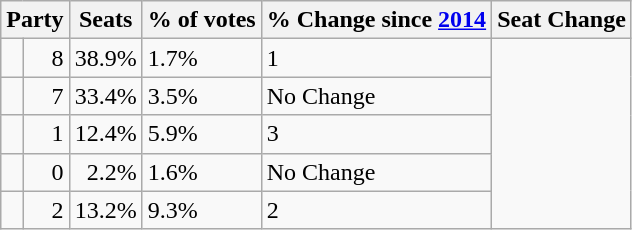<table class="wikitable">
<tr>
<th colspan=2>Party</th>
<th>Seats</th>
<th>% of votes</th>
<th>% Change since <a href='#'>2014</a></th>
<th>Seat Change</th>
</tr>
<tr>
<td></td>
<td style="text-align:right;">8</td>
<td style="text-align:right;">38.9%</td>
<td> 1.7%</td>
<td> 1</td>
</tr>
<tr>
<td></td>
<td style="text-align:right;">7</td>
<td style="text-align:right;">33.4%</td>
<td> 3.5%</td>
<td>No Change</td>
</tr>
<tr>
<td></td>
<td style="text-align:right;">1</td>
<td style="text-align:right;">12.4%</td>
<td> 5.9%</td>
<td> 3</td>
</tr>
<tr>
<td></td>
<td style="text-align:right;">0</td>
<td style="text-align:right;">2.2%</td>
<td> 1.6%</td>
<td>No Change</td>
</tr>
<tr>
<td></td>
<td style="text-align:right;">2</td>
<td style="text-align:right;">13.2%</td>
<td> 9.3%</td>
<td> 2</td>
</tr>
</table>
